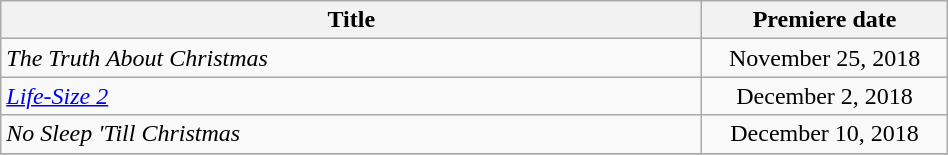<table class="wikitable plainrowheaders sortable" style="width:50%;text-align:center;">
<tr>
<th scope="col" style="width:40%;">Title</th>
<th scope="col" style="width:14%;">Premiere date</th>
</tr>
<tr>
<td scope="row" style="text-align:left;"><em>The Truth About Christmas</em></td>
<td>November 25, 2018</td>
</tr>
<tr>
<td scope="row" style="text-align:left;"><em><a href='#'>Life-Size 2</a></em></td>
<td>December 2, 2018</td>
</tr>
<tr>
<td scope="row" style="text-align:left;"><em>No Sleep 'Till Christmas</em></td>
<td>December 10, 2018</td>
</tr>
<tr>
</tr>
</table>
